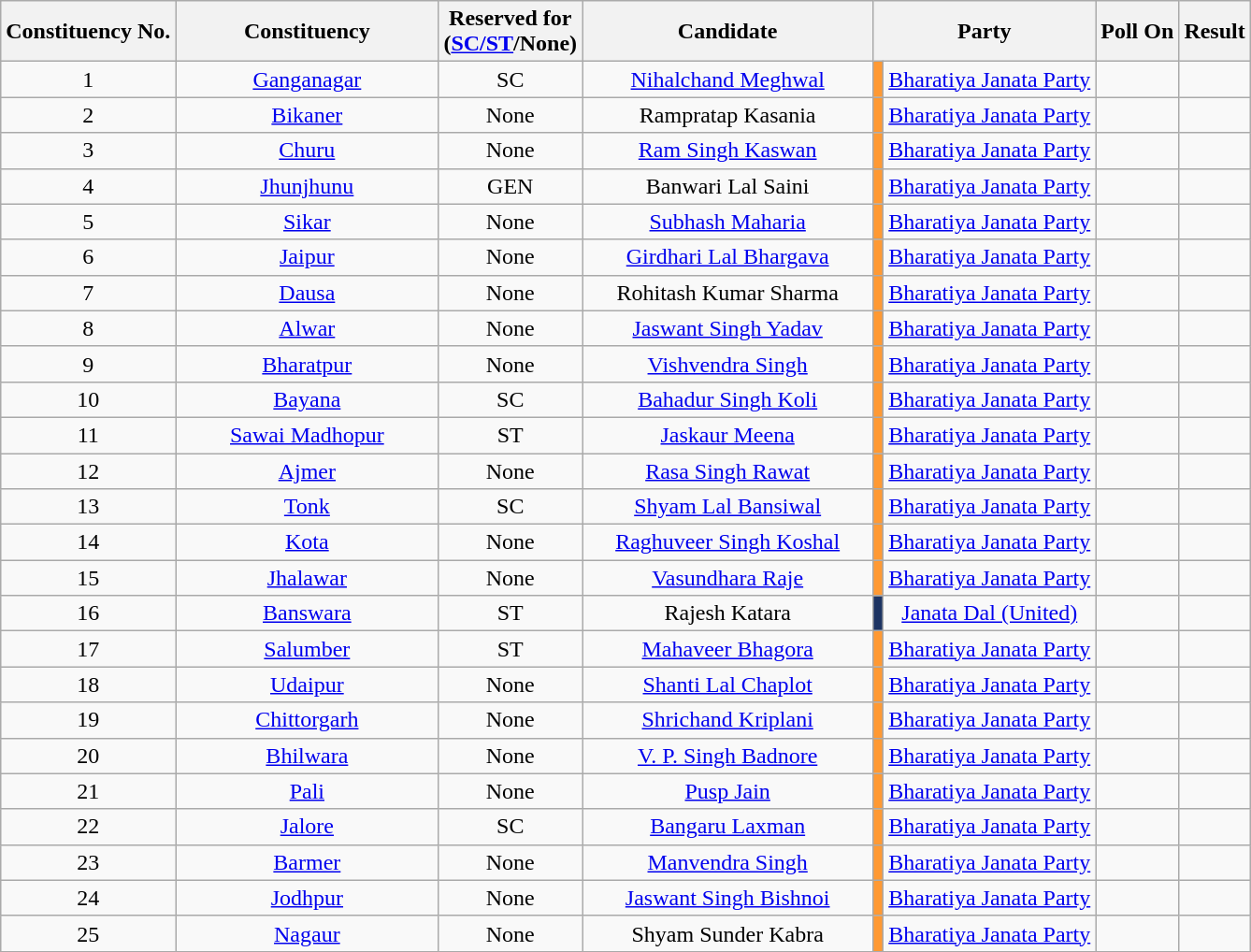<table class="wikitable sortable" style="text-align:center">
<tr>
<th>Constituency No.</th>
<th style="width:180px;">Constituency</th>
<th>Reserved for<br>(<a href='#'>SC/ST</a>/None)</th>
<th style="width:200px;">Candidate</th>
<th colspan="2">Party</th>
<th>Poll On</th>
<th>Result</th>
</tr>
<tr>
<td>1</td>
<td><a href='#'>Ganganagar</a></td>
<td>SC</td>
<td><a href='#'>Nihalchand Meghwal</a></td>
<td bgcolor=#FF9933></td>
<td><a href='#'>Bharatiya Janata Party</a></td>
<td></td>
<td></td>
</tr>
<tr>
<td>2</td>
<td><a href='#'>Bikaner</a></td>
<td>None</td>
<td>Rampratap Kasania</td>
<td bgcolor=#FF9933></td>
<td><a href='#'>Bharatiya Janata Party</a></td>
<td></td>
<td></td>
</tr>
<tr>
<td>3</td>
<td><a href='#'>Churu</a></td>
<td>None</td>
<td><a href='#'>Ram Singh Kaswan</a></td>
<td bgcolor=#FF9933></td>
<td><a href='#'>Bharatiya Janata Party</a></td>
<td></td>
<td></td>
</tr>
<tr>
<td>4</td>
<td><a href='#'>Jhunjhunu</a></td>
<td>GEN</td>
<td>Banwari Lal Saini</td>
<td bgcolor=#FF9933></td>
<td><a href='#'>Bharatiya Janata Party</a></td>
<td></td>
<td></td>
</tr>
<tr>
<td>5</td>
<td><a href='#'>Sikar</a></td>
<td>None</td>
<td><a href='#'>Subhash Maharia</a></td>
<td bgcolor=#FF9933></td>
<td><a href='#'>Bharatiya Janata Party</a></td>
<td></td>
<td></td>
</tr>
<tr>
<td>6</td>
<td><a href='#'>Jaipur</a></td>
<td>None</td>
<td><a href='#'>Girdhari Lal Bhargava</a></td>
<td bgcolor=#FF9933></td>
<td><a href='#'>Bharatiya Janata Party</a></td>
<td></td>
<td></td>
</tr>
<tr>
<td>7</td>
<td><a href='#'>Dausa</a></td>
<td>None</td>
<td>Rohitash Kumar Sharma</td>
<td bgcolor=#FF9933></td>
<td><a href='#'>Bharatiya Janata Party</a></td>
<td></td>
<td></td>
</tr>
<tr>
<td>8</td>
<td><a href='#'>Alwar</a></td>
<td>None</td>
<td><a href='#'>Jaswant Singh Yadav</a></td>
<td bgcolor=#FF9933></td>
<td><a href='#'>Bharatiya Janata Party</a></td>
<td></td>
<td></td>
</tr>
<tr>
<td>9</td>
<td><a href='#'>Bharatpur</a></td>
<td>None</td>
<td><a href='#'>Vishvendra Singh</a></td>
<td bgcolor=#FF9933></td>
<td><a href='#'>Bharatiya Janata Party</a></td>
<td></td>
<td></td>
</tr>
<tr>
<td>10</td>
<td><a href='#'>Bayana</a></td>
<td>SC</td>
<td><a href='#'>Bahadur Singh Koli</a></td>
<td bgcolor=#FF9933></td>
<td><a href='#'>Bharatiya Janata Party</a></td>
<td></td>
<td></td>
</tr>
<tr>
<td>11</td>
<td><a href='#'>Sawai Madhopur</a></td>
<td>ST</td>
<td><a href='#'>Jaskaur Meena</a></td>
<td bgcolor=#FF9933></td>
<td><a href='#'>Bharatiya Janata Party</a></td>
<td></td>
<td></td>
</tr>
<tr>
<td>12</td>
<td><a href='#'>Ajmer</a></td>
<td>None</td>
<td><a href='#'>Rasa Singh Rawat</a></td>
<td bgcolor=#FF9933></td>
<td><a href='#'>Bharatiya Janata Party</a></td>
<td></td>
<td></td>
</tr>
<tr>
<td>13</td>
<td><a href='#'>Tonk</a></td>
<td>SC</td>
<td><a href='#'>Shyam Lal Bansiwal</a></td>
<td bgcolor=#FF9933></td>
<td><a href='#'>Bharatiya Janata Party</a></td>
<td></td>
<td></td>
</tr>
<tr>
<td>14</td>
<td><a href='#'>Kota</a></td>
<td>None</td>
<td><a href='#'>Raghuveer Singh Koshal</a></td>
<td bgcolor=#FF9933></td>
<td><a href='#'>Bharatiya Janata Party</a></td>
<td></td>
<td></td>
</tr>
<tr>
<td>15</td>
<td><a href='#'>Jhalawar</a></td>
<td>None</td>
<td><a href='#'>Vasundhara Raje</a></td>
<td bgcolor=#FF9933></td>
<td><a href='#'>Bharatiya Janata Party</a></td>
<td></td>
<td></td>
</tr>
<tr>
<td>16</td>
<td><a href='#'>Banswara</a></td>
<td>ST</td>
<td>Rajesh Katara</td>
<td bgcolor=#1D3463></td>
<td><a href='#'>Janata Dal (United)</a></td>
<td></td>
<td></td>
</tr>
<tr>
<td>17</td>
<td><a href='#'>Salumber</a></td>
<td>ST</td>
<td><a href='#'>Mahaveer Bhagora</a></td>
<td bgcolor=#FF9933></td>
<td><a href='#'>Bharatiya Janata Party</a></td>
<td></td>
<td></td>
</tr>
<tr>
<td>18</td>
<td><a href='#'>Udaipur</a></td>
<td>None</td>
<td><a href='#'>Shanti Lal Chaplot</a></td>
<td bgcolor=#FF9933></td>
<td><a href='#'>Bharatiya Janata Party</a></td>
<td></td>
<td></td>
</tr>
<tr>
<td>19</td>
<td><a href='#'>Chittorgarh</a></td>
<td>None</td>
<td><a href='#'>Shrichand Kriplani</a></td>
<td bgcolor=#FF9933></td>
<td><a href='#'>Bharatiya Janata Party</a></td>
<td></td>
<td></td>
</tr>
<tr>
<td>20</td>
<td><a href='#'>Bhilwara</a></td>
<td>None</td>
<td><a href='#'>V. P. Singh Badnore</a></td>
<td bgcolor=#FF9933></td>
<td><a href='#'>Bharatiya Janata Party</a></td>
<td></td>
<td></td>
</tr>
<tr>
<td>21</td>
<td><a href='#'>Pali</a></td>
<td>None</td>
<td><a href='#'>Pusp Jain</a></td>
<td bgcolor=#FF9933></td>
<td><a href='#'>Bharatiya Janata Party</a></td>
<td></td>
<td></td>
</tr>
<tr>
<td>22</td>
<td><a href='#'>Jalore</a></td>
<td>SC</td>
<td><a href='#'>Bangaru Laxman</a></td>
<td bgcolor=#FF9933></td>
<td><a href='#'>Bharatiya Janata Party</a></td>
<td></td>
<td></td>
</tr>
<tr>
<td>23</td>
<td><a href='#'>Barmer</a></td>
<td>None</td>
<td><a href='#'>Manvendra Singh</a></td>
<td bgcolor=#FF9933></td>
<td><a href='#'>Bharatiya Janata Party</a></td>
<td></td>
<td></td>
</tr>
<tr>
<td>24</td>
<td><a href='#'>Jodhpur</a></td>
<td>None</td>
<td><a href='#'>Jaswant Singh Bishnoi</a></td>
<td bgcolor=#FF9933></td>
<td><a href='#'>Bharatiya Janata Party</a></td>
<td></td>
<td></td>
</tr>
<tr>
<td>25</td>
<td><a href='#'>Nagaur</a></td>
<td>None</td>
<td>Shyam Sunder Kabra</td>
<td bgcolor=#FF9933></td>
<td><a href='#'>Bharatiya Janata Party</a></td>
<td></td>
<td></td>
</tr>
<tr>
</tr>
</table>
